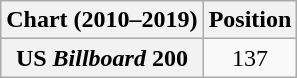<table class="wikitable plainrowheaders" style="text-align:center">
<tr>
<th scope="col">Chart (2010–2019)</th>
<th scope="col">Position</th>
</tr>
<tr>
<th scope="row">US <em>Billboard</em> 200</th>
<td>137</td>
</tr>
</table>
